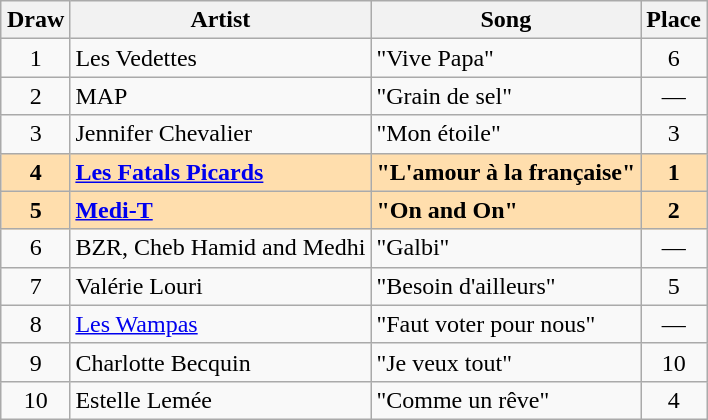<table class="sortable wikitable" style="margin: 1em auto 1em auto; text-align:center;">
<tr>
<th>Draw</th>
<th>Artist</th>
<th>Song</th>
<th>Place</th>
</tr>
<tr>
<td>1</td>
<td align="left">Les Vedettes</td>
<td align="left">"Vive Papa"</td>
<td>6</td>
</tr>
<tr>
<td>2</td>
<td align="left">MAP</td>
<td align="left">"Grain de sel"</td>
<td data-sort-value="7">—</td>
</tr>
<tr>
<td>3</td>
<td align="left">Jennifer Chevalier</td>
<td align="left">"Mon étoile"</td>
<td>3</td>
</tr>
<tr style="font-weight:bold; background:navajowhite;">
<td>4</td>
<td align="left"><a href='#'>Les Fatals Picards</a></td>
<td align="left">"L'amour à la française"</td>
<td>1</td>
</tr>
<tr style="font-weight:bold; background:navajowhite;">
<td>5</td>
<td align="left"><a href='#'>Medi-T</a></td>
<td align="left">"On and On"</td>
<td>2</td>
</tr>
<tr>
<td>6</td>
<td align="left">BZR, Cheb Hamid and Medhi</td>
<td align="left">"Galbi"</td>
<td data-sort-value="7">—</td>
</tr>
<tr>
<td>7</td>
<td align="left">Valérie Louri</td>
<td align="left">"Besoin d'ailleurs"</td>
<td>5</td>
</tr>
<tr>
<td>8</td>
<td align="left"><a href='#'>Les Wampas</a></td>
<td align="left">"Faut voter pour nous"</td>
<td data-sort-value="7">—</td>
</tr>
<tr>
<td>9</td>
<td align="left">Charlotte Becquin</td>
<td align="left">"Je veux tout"</td>
<td>10</td>
</tr>
<tr>
<td>10</td>
<td align="left">Estelle Lemée</td>
<td align="left">"Comme un rêve"</td>
<td>4</td>
</tr>
</table>
